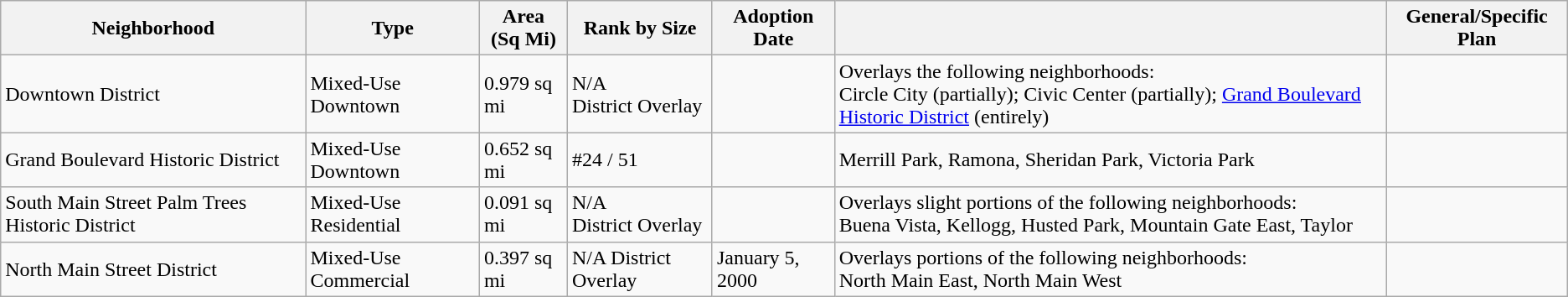<table class="wikitable">
<tr>
<th>Neighborhood</th>
<th>Type</th>
<th>Area<br>(Sq Mi)</th>
<th>Rank by Size</th>
<th>Adoption Date</th>
<th></th>
<th>General/Specific Plan</th>
</tr>
<tr>
<td>Downtown District</td>
<td>Mixed-Use Downtown</td>
<td>0.979 sq mi</td>
<td>N/A<br>District Overlay</td>
<td></td>
<td>Overlays the following neighborhoods:<br>Circle City (partially); Civic Center (partially); <a href='#'>Grand Boulevard Historic District</a> (entirely)</td>
<td></td>
</tr>
<tr>
<td>Grand Boulevard Historic District</td>
<td>Mixed-Use Downtown</td>
<td>0.652 sq mi</td>
<td>#24 / 51</td>
<td></td>
<td>Merrill Park, Ramona, Sheridan Park, Victoria Park</td>
<td></td>
</tr>
<tr>
<td>South Main Street Palm Trees Historic District</td>
<td>Mixed-Use Residential</td>
<td>0.091 sq mi</td>
<td>N/A<br>District Overlay</td>
<td></td>
<td>Overlays slight portions of the following neighborhoods:<br>Buena Vista, Kellogg, Husted Park, Mountain Gate East, Taylor</td>
<td></td>
</tr>
<tr>
<td>North Main Street District</td>
<td>Mixed-Use Commercial</td>
<td>0.397 sq mi</td>
<td>N/A District Overlay</td>
<td>January 5, 2000</td>
<td>Overlays portions of the following neighborhoods:<br>North Main East, North Main West</td>
<td></td>
</tr>
</table>
